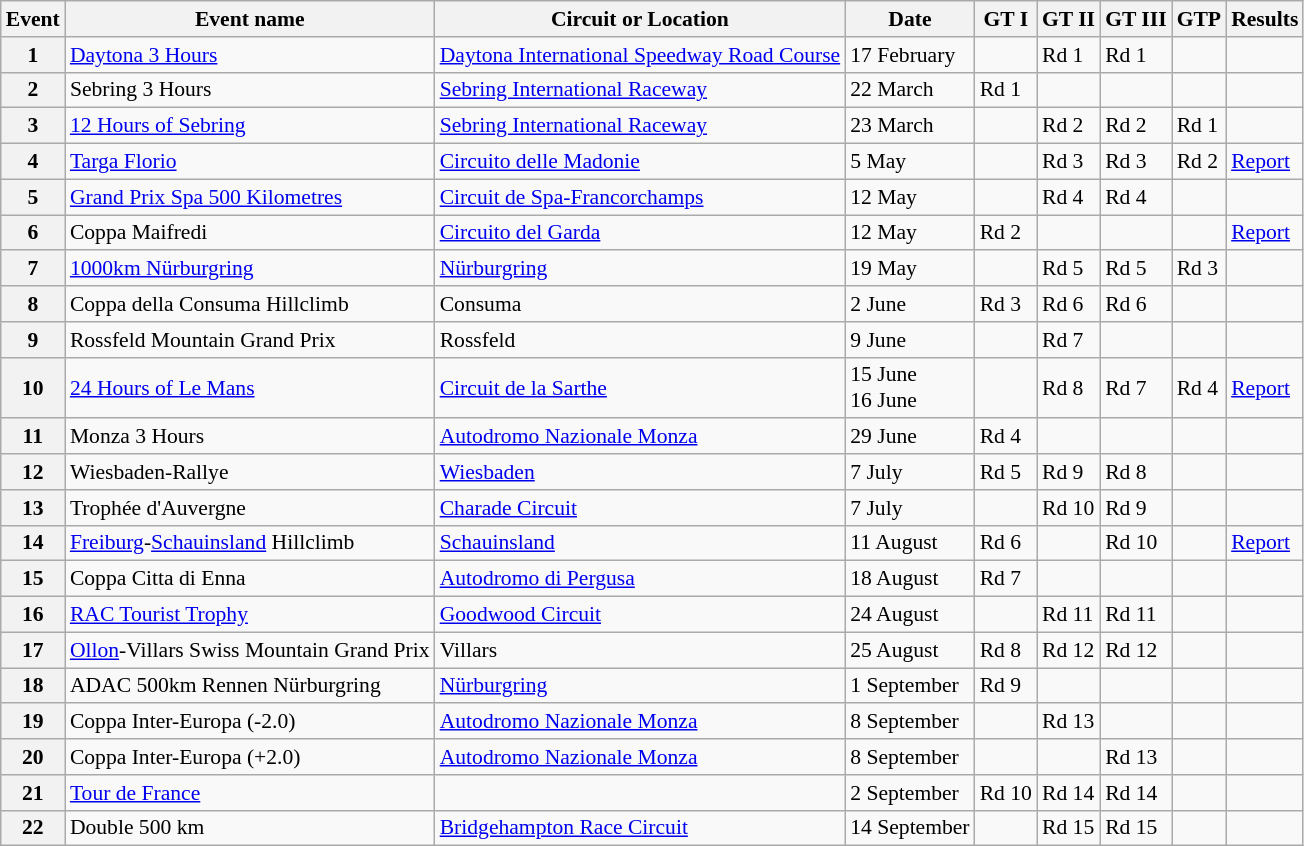<table class="wikitable" style="font-size: 90%;">
<tr>
<th>Event</th>
<th>Event name</th>
<th>Circuit or Location</th>
<th>Date</th>
<th>GT I</th>
<th>GT II</th>
<th>GT III</th>
<th>GTP</th>
<th>Results</th>
</tr>
<tr>
<th>1</th>
<td> <a href='#'>Daytona 3 Hours</a></td>
<td><a href='#'>Daytona International Speedway Road Course</a></td>
<td>17 February</td>
<td></td>
<td>Rd 1</td>
<td>Rd 1</td>
<td></td>
<td></td>
</tr>
<tr>
<th>2</th>
<td> Sebring 3 Hours</td>
<td><a href='#'>Sebring International Raceway</a></td>
<td>22 March</td>
<td>Rd 1</td>
<td></td>
<td></td>
<td></td>
<td></td>
</tr>
<tr>
<th>3</th>
<td> <a href='#'>12 Hours of Sebring</a></td>
<td><a href='#'>Sebring International Raceway</a></td>
<td>23 March</td>
<td></td>
<td>Rd 2</td>
<td>Rd 2</td>
<td>Rd 1</td>
<td></td>
</tr>
<tr>
<th>4</th>
<td> <a href='#'>Targa Florio</a></td>
<td><a href='#'>Circuito delle Madonie</a></td>
<td>5 May</td>
<td></td>
<td>Rd 3</td>
<td>Rd 3</td>
<td>Rd 2</td>
<td><a href='#'>Report</a></td>
</tr>
<tr>
<th>5</th>
<td> <a href='#'>Grand Prix Spa 500 Kilometres</a></td>
<td><a href='#'>Circuit de Spa-Francorchamps</a></td>
<td>12 May</td>
<td></td>
<td>Rd 4</td>
<td>Rd 4</td>
<td></td>
<td></td>
</tr>
<tr>
<th>6</th>
<td> Coppa Maifredi</td>
<td><a href='#'>Circuito del Garda</a></td>
<td>12 May</td>
<td>Rd 2</td>
<td></td>
<td></td>
<td></td>
<td><a href='#'>Report</a></td>
</tr>
<tr>
<th>7</th>
<td> <a href='#'>1000km Nürburgring</a></td>
<td><a href='#'>Nürburgring</a></td>
<td>19 May</td>
<td></td>
<td>Rd 5</td>
<td>Rd 5</td>
<td>Rd 3</td>
<td></td>
</tr>
<tr>
<th>8</th>
<td> Coppa della Consuma Hillclimb</td>
<td>Consuma</td>
<td>2 June</td>
<td>Rd 3</td>
<td>Rd 6</td>
<td>Rd 6</td>
<td></td>
<td></td>
</tr>
<tr>
<th>9</th>
<td> Rossfeld Mountain Grand Prix</td>
<td>Rossfeld</td>
<td>9 June</td>
<td></td>
<td>Rd 7</td>
<td></td>
<td></td>
<td></td>
</tr>
<tr>
<th>10</th>
<td> <a href='#'>24 Hours of Le Mans</a></td>
<td><a href='#'>Circuit de la Sarthe</a></td>
<td>15 June<br>16 June</td>
<td></td>
<td>Rd 8</td>
<td>Rd 7</td>
<td>Rd 4</td>
<td><a href='#'>Report</a></td>
</tr>
<tr>
<th>11</th>
<td> Monza 3 Hours</td>
<td><a href='#'>Autodromo Nazionale Monza</a></td>
<td>29 June</td>
<td>Rd 4</td>
<td></td>
<td></td>
<td></td>
<td></td>
</tr>
<tr>
<th>12</th>
<td> Wiesbaden-Rallye</td>
<td><a href='#'>Wiesbaden</a></td>
<td>7 July</td>
<td>Rd 5</td>
<td>Rd 9</td>
<td>Rd 8</td>
<td></td>
<td></td>
</tr>
<tr>
<th>13</th>
<td> Trophée d'Auvergne</td>
<td><a href='#'>Charade Circuit</a></td>
<td>7 July</td>
<td></td>
<td>Rd 10</td>
<td>Rd 9</td>
<td></td>
<td></td>
</tr>
<tr>
<th>14</th>
<td> <a href='#'>Freiburg</a>-<a href='#'>Schauinsland</a> Hillclimb</td>
<td><a href='#'>Schauinsland</a></td>
<td>11 August</td>
<td>Rd 6</td>
<td></td>
<td>Rd 10</td>
<td></td>
<td><a href='#'>Report</a></td>
</tr>
<tr>
<th>15</th>
<td> Coppa Citta di Enna</td>
<td><a href='#'>Autodromo di Pergusa</a></td>
<td>18 August</td>
<td>Rd 7</td>
<td></td>
<td></td>
<td></td>
<td></td>
</tr>
<tr>
<th>16</th>
<td> <a href='#'>RAC Tourist Trophy</a></td>
<td><a href='#'>Goodwood Circuit</a></td>
<td>24 August</td>
<td></td>
<td>Rd 11</td>
<td>Rd 11</td>
<td></td>
<td></td>
</tr>
<tr>
<th>17</th>
<td> <a href='#'>Ollon</a>-Villars Swiss Mountain Grand Prix</td>
<td>Villars</td>
<td>25 August</td>
<td>Rd 8</td>
<td>Rd 12</td>
<td>Rd 12</td>
<td></td>
<td></td>
</tr>
<tr>
<th>18</th>
<td> ADAC 500km Rennen Nürburgring</td>
<td><a href='#'>Nürburgring</a></td>
<td>1 September</td>
<td>Rd 9</td>
<td></td>
<td></td>
<td></td>
<td></td>
</tr>
<tr>
<th>19</th>
<td> Coppa Inter-Europa (-2.0)</td>
<td><a href='#'>Autodromo Nazionale Monza</a></td>
<td>8 September</td>
<td></td>
<td>Rd 13</td>
<td></td>
<td></td>
<td></td>
</tr>
<tr>
<th>20</th>
<td> Coppa Inter-Europa (+2.0)</td>
<td><a href='#'>Autodromo Nazionale Monza</a></td>
<td>8 September</td>
<td></td>
<td></td>
<td>Rd 13</td>
<td></td>
<td></td>
</tr>
<tr>
<th>21</th>
<td> <a href='#'>Tour de France</a></td>
<td></td>
<td>2 September</td>
<td>Rd 10</td>
<td>Rd 14</td>
<td>Rd 14</td>
<td></td>
<td></td>
</tr>
<tr>
<th>22</th>
<td> Double 500 km</td>
<td><a href='#'>Bridgehampton Race Circuit</a></td>
<td>14 September</td>
<td></td>
<td>Rd 15</td>
<td>Rd 15</td>
<td></td>
<td></td>
</tr>
</table>
